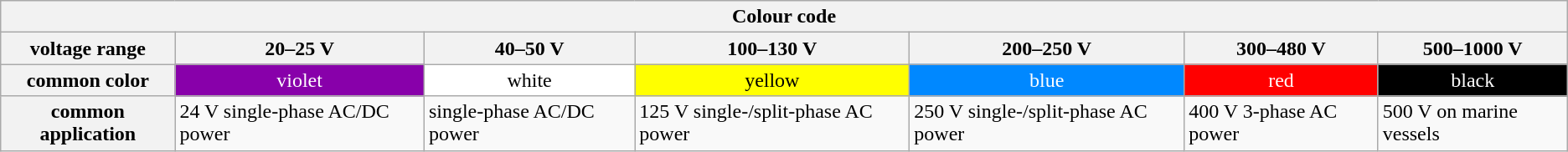<table class="wikitable">
<tr>
<th colspan="7">Colour code</th>
</tr>
<tr>
<th>voltage range</th>
<th>20–25 V</th>
<th>40–50 V</th>
<th>100–130 V</th>
<th>200–250 V</th>
<th>300–480 V</th>
<th>500–1000 V</th>
</tr>
<tr style="text-align:center;">
<th>common color</th>
<td style="background: #80a; color: white;">violet</td>
<td style="background: white; color: black;">white</td>
<td style="background: yellow; color: black;">yellow</td>
<td style="background: #08f; color: white;">blue</td>
<td style="background: red; color: white;">red</td>
<td style="background: black; color: white;">black</td>
</tr>
<tr>
<th>common application</th>
<td>24 V single-phase AC/DC power</td>
<td>single-phase AC/DC power</td>
<td>125 V single-/split-phase AC power</td>
<td>250 V single-/split-phase AC power</td>
<td>400 V 3-phase AC power</td>
<td>500 V on marine vessels</td>
</tr>
</table>
